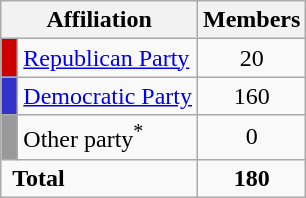<table class=wikitable>
<tr>
<th colspan=2 align=center valign=bottom bgcolor="lightgray">Affiliation</th>
<th valign=bottom bgcolor="lightgray">Members</th>
</tr>
<tr>
<td bgcolor="#CC0000"> </td>
<td><a href='#'>Republican Party</a></td>
<td align=center>20</td>
</tr>
<tr>
<td bgcolor="#3333CC"> </td>
<td><a href='#'>Democratic Party</a></td>
<td align=center>160</td>
</tr>
<tr>
<td bgcolor="#999999"> </td>
<td>Other party<sup>*</sup></td>
<td align=center>0</td>
</tr>
<tr>
<td colspan=2> <strong>Total</strong></td>
<td align=center><strong>180</strong></td>
</tr>
</table>
